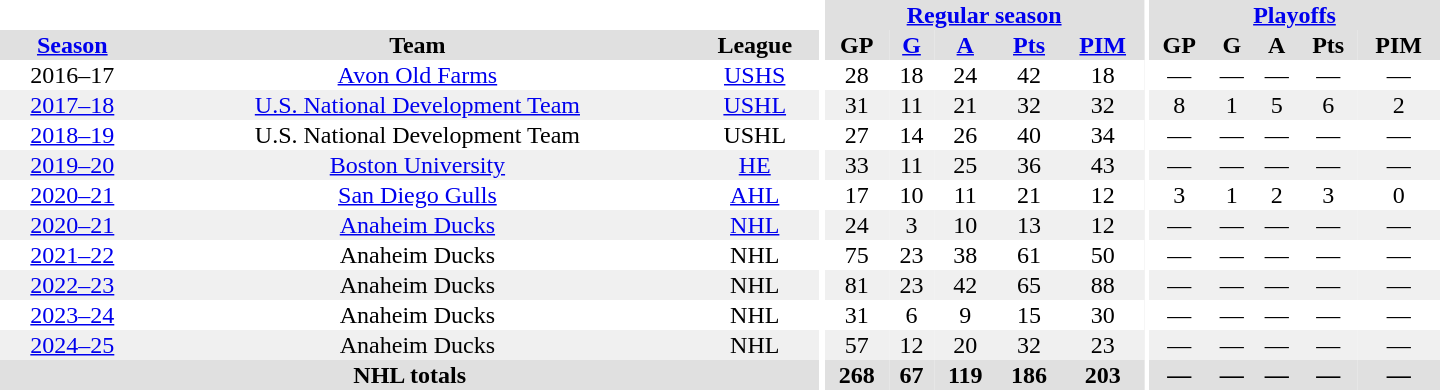<table border="0" cellpadding="1" cellspacing="0" style="text-align:center; width:60em;">
<tr bgcolor="#e0e0e0">
<th colspan="3" bgcolor="#ffffff"></th>
<th rowspan="99" bgcolor="#ffffff"></th>
<th colspan="5"><a href='#'>Regular season</a></th>
<th rowspan="99" bgcolor="#ffffff"></th>
<th colspan="5"><a href='#'>Playoffs</a></th>
</tr>
<tr bgcolor="#e0e0e0">
<th><a href='#'>Season</a></th>
<th>Team</th>
<th>League</th>
<th>GP</th>
<th><a href='#'>G</a></th>
<th><a href='#'>A</a></th>
<th><a href='#'>Pts</a></th>
<th><a href='#'>PIM</a></th>
<th>GP</th>
<th>G</th>
<th>A</th>
<th>Pts</th>
<th>PIM</th>
</tr>
<tr>
<td>2016–17</td>
<td><a href='#'>Avon Old Farms</a></td>
<td><a href='#'>USHS</a></td>
<td>28</td>
<td>18</td>
<td>24</td>
<td>42</td>
<td>18</td>
<td>—</td>
<td>—</td>
<td>—</td>
<td>—</td>
<td>—</td>
</tr>
<tr bgcolor="#f0f0f0">
<td><a href='#'>2017–18</a></td>
<td><a href='#'>U.S. National Development Team</a></td>
<td><a href='#'>USHL</a></td>
<td>31</td>
<td>11</td>
<td>21</td>
<td>32</td>
<td>32</td>
<td>8</td>
<td>1</td>
<td>5</td>
<td>6</td>
<td>2</td>
</tr>
<tr>
<td><a href='#'>2018–19</a></td>
<td>U.S. National Development Team</td>
<td>USHL</td>
<td>27</td>
<td>14</td>
<td>26</td>
<td>40</td>
<td>34</td>
<td>—</td>
<td>—</td>
<td>—</td>
<td>—</td>
<td>—</td>
</tr>
<tr bgcolor="#f0f0f0">
<td><a href='#'>2019–20</a></td>
<td><a href='#'>Boston University</a></td>
<td><a href='#'>HE</a></td>
<td>33</td>
<td>11</td>
<td>25</td>
<td>36</td>
<td>43</td>
<td>—</td>
<td>—</td>
<td>—</td>
<td>—</td>
<td>—</td>
</tr>
<tr>
<td><a href='#'>2020–21</a></td>
<td><a href='#'>San Diego Gulls</a></td>
<td><a href='#'>AHL</a></td>
<td>17</td>
<td>10</td>
<td>11</td>
<td>21</td>
<td>12</td>
<td>3</td>
<td>1</td>
<td>2</td>
<td>3</td>
<td>0</td>
</tr>
<tr bgcolor="#f0f0f0">
<td><a href='#'>2020–21</a></td>
<td><a href='#'>Anaheim Ducks</a></td>
<td><a href='#'>NHL</a></td>
<td>24</td>
<td>3</td>
<td>10</td>
<td>13</td>
<td>12</td>
<td>—</td>
<td>—</td>
<td>—</td>
<td>—</td>
<td>—</td>
</tr>
<tr>
<td><a href='#'>2021–22</a></td>
<td>Anaheim Ducks</td>
<td>NHL</td>
<td>75</td>
<td>23</td>
<td>38</td>
<td>61</td>
<td>50</td>
<td>—</td>
<td>—</td>
<td>—</td>
<td>—</td>
<td>—</td>
</tr>
<tr bgcolor="#f0f0f0">
<td><a href='#'>2022–23</a></td>
<td>Anaheim Ducks</td>
<td>NHL</td>
<td>81</td>
<td>23</td>
<td>42</td>
<td>65</td>
<td>88</td>
<td>—</td>
<td>—</td>
<td>—</td>
<td>—</td>
<td>—</td>
</tr>
<tr>
<td><a href='#'>2023–24</a></td>
<td>Anaheim Ducks</td>
<td>NHL</td>
<td>31</td>
<td>6</td>
<td>9</td>
<td>15</td>
<td>30</td>
<td>—</td>
<td>—</td>
<td>—</td>
<td>—</td>
<td>—</td>
</tr>
<tr bgcolor="#f0f0f0">
<td><a href='#'>2024–25</a></td>
<td>Anaheim Ducks</td>
<td>NHL</td>
<td>57</td>
<td>12</td>
<td>20</td>
<td>32</td>
<td>23</td>
<td>—</td>
<td>—</td>
<td>—</td>
<td>—</td>
<td>—</td>
</tr>
<tr bgcolor="#e0e0e0">
<th colspan="3">NHL totals</th>
<th>268</th>
<th>67</th>
<th>119</th>
<th>186</th>
<th>203</th>
<th>—</th>
<th>—</th>
<th>—</th>
<th>—</th>
<th>—</th>
</tr>
</table>
